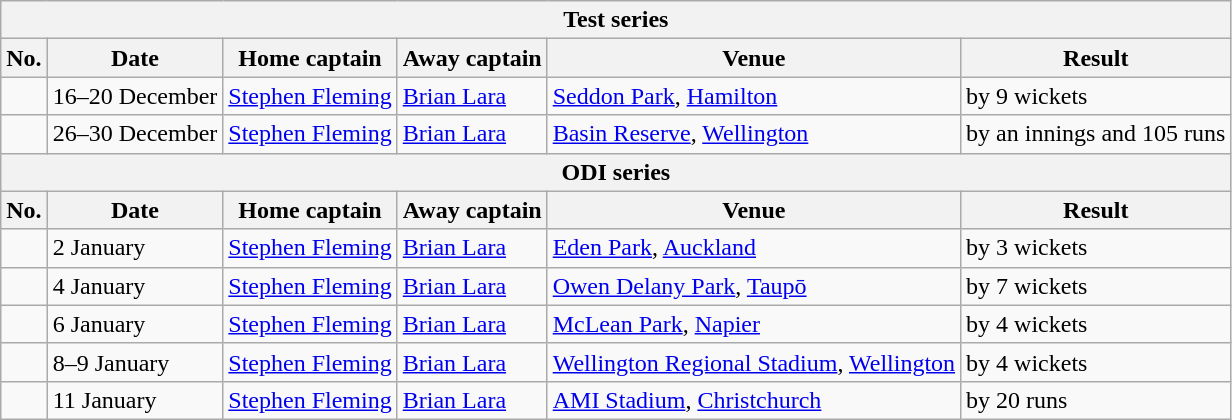<table class="wikitable">
<tr>
<th colspan="9">Test series</th>
</tr>
<tr>
<th>No.</th>
<th>Date</th>
<th>Home captain</th>
<th>Away captain</th>
<th>Venue</th>
<th>Result</th>
</tr>
<tr>
<td></td>
<td>16–20 December</td>
<td><a href='#'>Stephen Fleming</a></td>
<td><a href='#'>Brian Lara</a></td>
<td><a href='#'>Seddon Park</a>, <a href='#'>Hamilton</a></td>
<td> by 9 wickets</td>
</tr>
<tr>
<td></td>
<td>26–30 December</td>
<td><a href='#'>Stephen Fleming</a></td>
<td><a href='#'>Brian Lara</a></td>
<td><a href='#'>Basin Reserve</a>, <a href='#'>Wellington</a></td>
<td> by an innings and 105 runs</td>
</tr>
<tr>
<th colspan="9">ODI series</th>
</tr>
<tr>
<th>No.</th>
<th>Date</th>
<th>Home captain</th>
<th>Away captain</th>
<th>Venue</th>
<th>Result</th>
</tr>
<tr>
<td></td>
<td>2 January</td>
<td><a href='#'>Stephen Fleming</a></td>
<td><a href='#'>Brian Lara</a></td>
<td><a href='#'>Eden Park</a>, <a href='#'>Auckland</a></td>
<td> by 3 wickets</td>
</tr>
<tr>
<td></td>
<td>4 January</td>
<td><a href='#'>Stephen Fleming</a></td>
<td><a href='#'>Brian Lara</a></td>
<td><a href='#'>Owen Delany Park</a>, <a href='#'>Taupō</a></td>
<td> by 7 wickets</td>
</tr>
<tr>
<td></td>
<td>6 January</td>
<td><a href='#'>Stephen Fleming</a></td>
<td><a href='#'>Brian Lara</a></td>
<td><a href='#'>McLean Park</a>, <a href='#'>Napier</a></td>
<td> by 4 wickets</td>
</tr>
<tr>
<td></td>
<td>8–9 January</td>
<td><a href='#'>Stephen Fleming</a></td>
<td><a href='#'>Brian Lara</a></td>
<td><a href='#'>Wellington Regional Stadium</a>, <a href='#'>Wellington</a></td>
<td> by 4 wickets</td>
</tr>
<tr>
<td></td>
<td>11 January</td>
<td><a href='#'>Stephen Fleming</a></td>
<td><a href='#'>Brian Lara</a></td>
<td><a href='#'>AMI Stadium</a>, <a href='#'>Christchurch</a></td>
<td> by 20 runs</td>
</tr>
</table>
